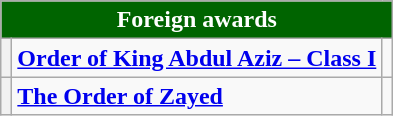<table class="wikitable plainrowheaders">
<tr>
<th colspan="3" style="background:#006400; color:#FFFFFF; text-align:center"><strong>Foreign awards</strong></th>
</tr>
<tr>
<th scope=row></th>
<td><strong><a href='#'>Order of King Abdul Aziz – Class I</a></strong></td>
<td></td>
</tr>
<tr>
<th scope=row></th>
<td><strong><a href='#'>The Order of Zayed</a></strong></td>
<td></td>
</tr>
</table>
